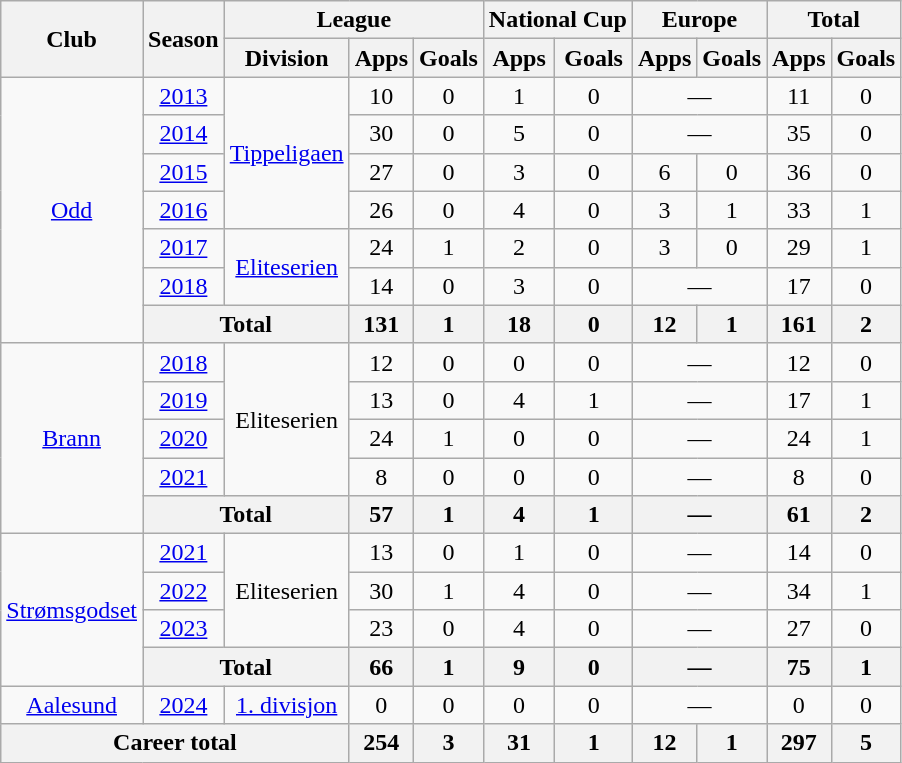<table class="wikitable" style="text-align: center;">
<tr>
<th rowspan="2">Club</th>
<th rowspan="2">Season</th>
<th colspan="3">League</th>
<th colspan="2">National Cup</th>
<th colspan="2">Europe</th>
<th colspan="2">Total</th>
</tr>
<tr>
<th>Division</th>
<th>Apps</th>
<th>Goals</th>
<th>Apps</th>
<th>Goals</th>
<th>Apps</th>
<th>Goals</th>
<th>Apps</th>
<th>Goals</th>
</tr>
<tr>
<td rowspan="7"><a href='#'>Odd</a></td>
<td><a href='#'>2013</a></td>
<td rowspan="4"><a href='#'>Tippeligaen</a></td>
<td>10</td>
<td>0</td>
<td>1</td>
<td>0</td>
<td colspan="2">—</td>
<td>11</td>
<td>0</td>
</tr>
<tr>
<td><a href='#'>2014</a></td>
<td>30</td>
<td>0</td>
<td>5</td>
<td>0</td>
<td colspan="2">—</td>
<td>35</td>
<td>0</td>
</tr>
<tr>
<td><a href='#'>2015</a></td>
<td>27</td>
<td>0</td>
<td>3</td>
<td>0</td>
<td>6</td>
<td>0</td>
<td>36</td>
<td>0</td>
</tr>
<tr>
<td><a href='#'>2016</a></td>
<td>26</td>
<td>0</td>
<td>4</td>
<td>0</td>
<td>3</td>
<td>1</td>
<td>33</td>
<td>1</td>
</tr>
<tr>
<td><a href='#'>2017</a></td>
<td rowspan="2"><a href='#'>Eliteserien</a></td>
<td>24</td>
<td>1</td>
<td>2</td>
<td>0</td>
<td>3</td>
<td>0</td>
<td>29</td>
<td>1</td>
</tr>
<tr>
<td><a href='#'>2018</a></td>
<td>14</td>
<td>0</td>
<td>3</td>
<td>0</td>
<td colspan="2">—</td>
<td>17</td>
<td>0</td>
</tr>
<tr>
<th colspan="2">Total</th>
<th>131</th>
<th>1</th>
<th>18</th>
<th>0</th>
<th>12</th>
<th>1</th>
<th>161</th>
<th>2</th>
</tr>
<tr>
<td rowspan="5"><a href='#'>Brann</a></td>
<td><a href='#'>2018</a></td>
<td rowspan="4">Eliteserien</td>
<td>12</td>
<td>0</td>
<td>0</td>
<td>0</td>
<td colspan="2">—</td>
<td>12</td>
<td>0</td>
</tr>
<tr>
<td><a href='#'>2019</a></td>
<td>13</td>
<td>0</td>
<td>4</td>
<td>1</td>
<td colspan="2">—</td>
<td>17</td>
<td>1</td>
</tr>
<tr>
<td><a href='#'>2020</a></td>
<td>24</td>
<td>1</td>
<td>0</td>
<td>0</td>
<td colspan="2">—</td>
<td>24</td>
<td>1</td>
</tr>
<tr>
<td><a href='#'>2021</a></td>
<td>8</td>
<td>0</td>
<td>0</td>
<td>0</td>
<td colspan="2">—</td>
<td>8</td>
<td>0</td>
</tr>
<tr>
<th colspan="2">Total</th>
<th>57</th>
<th>1</th>
<th>4</th>
<th>1</th>
<th colspan="2">—</th>
<th>61</th>
<th>2</th>
</tr>
<tr>
<td rowspan="4"><a href='#'>Strømsgodset</a></td>
<td><a href='#'>2021</a></td>
<td rowspan="3">Eliteserien</td>
<td>13</td>
<td>0</td>
<td>1</td>
<td>0</td>
<td colspan="2">—</td>
<td>14</td>
<td>0</td>
</tr>
<tr>
<td><a href='#'>2022</a></td>
<td>30</td>
<td>1</td>
<td>4</td>
<td>0</td>
<td colspan="2">—</td>
<td>34</td>
<td>1</td>
</tr>
<tr>
<td><a href='#'>2023</a></td>
<td>23</td>
<td>0</td>
<td>4</td>
<td>0</td>
<td colspan="2">—</td>
<td>27</td>
<td>0</td>
</tr>
<tr>
<th colspan="2">Total</th>
<th>66</th>
<th>1</th>
<th>9</th>
<th>0</th>
<th colspan="2">—</th>
<th>75</th>
<th>1</th>
</tr>
<tr>
<td><a href='#'>Aalesund</a></td>
<td><a href='#'>2024</a></td>
<td><a href='#'>1. divisjon</a></td>
<td>0</td>
<td>0</td>
<td>0</td>
<td>0</td>
<td colspan="2">—</td>
<td>0</td>
<td>0</td>
</tr>
<tr>
<th colspan="3">Career total</th>
<th>254</th>
<th>3</th>
<th>31</th>
<th>1</th>
<th>12</th>
<th>1</th>
<th>297</th>
<th>5</th>
</tr>
</table>
